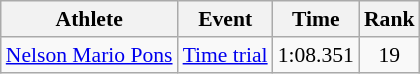<table class=wikitable style="font-size:90%; text-align:center">
<tr>
<th>Athlete</th>
<th>Event</th>
<th>Time</th>
<th>Rank</th>
</tr>
<tr align=center>
<td align=left><a href='#'>Nelson Mario Pons</a></td>
<td align=left><a href='#'>Time trial</a></td>
<td>1:08.351</td>
<td>19</td>
</tr>
</table>
